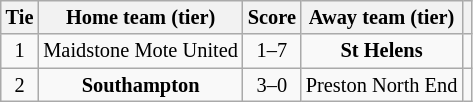<table class="wikitable" style="text-align:center; font-size:85%">
<tr>
<th>Tie</th>
<th>Home team (tier)</th>
<th>Score</th>
<th>Away team (tier)</th>
<th></th>
</tr>
<tr>
<td align="center">1</td>
<td>Maidstone Mote United</td>
<td align="center">1–7</td>
<td><strong>St Helens</strong></td>
<td></td>
</tr>
<tr>
<td align="center">2</td>
<td><strong>Southampton</strong></td>
<td align="center">3–0</td>
<td>Preston North End</td>
<td></td>
</tr>
</table>
